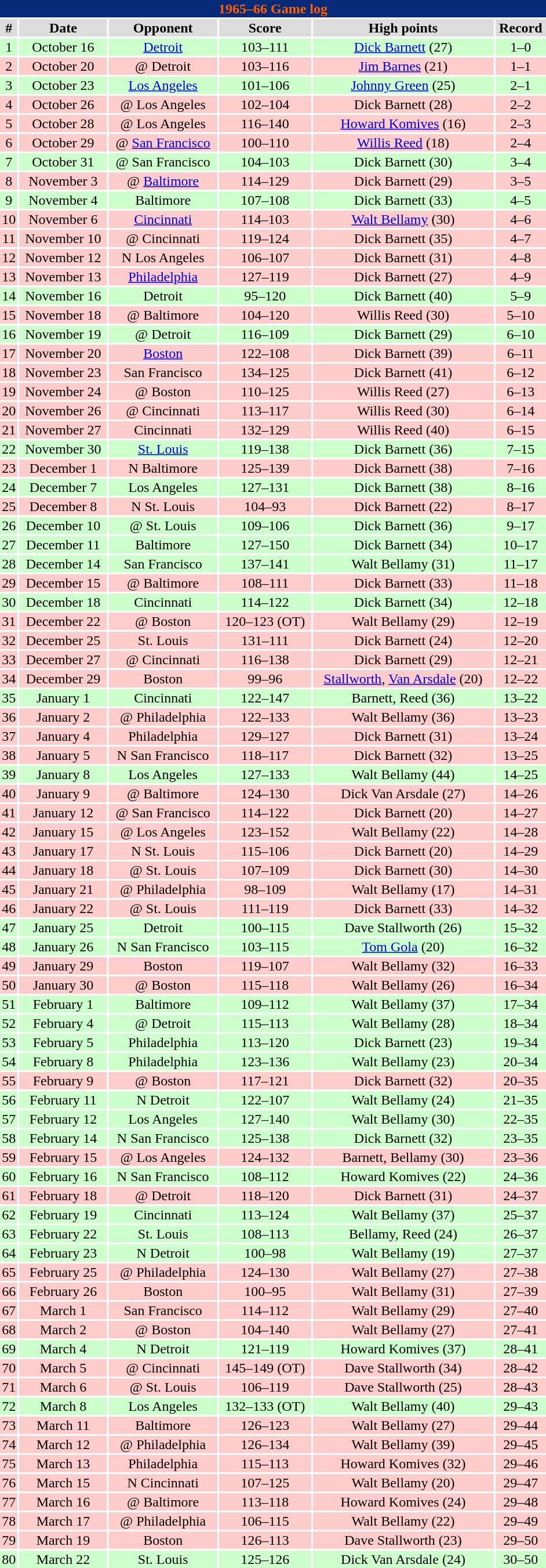<table class="toccolours collapsible" width=50% style="clear:both; margin:1.5em auto; text-align:center">
<tr>
<th colspan=11 style="background:#062A78; color:#FF5F00;">1965–66 Game log</th>
</tr>
<tr align="center" bgcolor="#dddddd">
<td><strong>#</strong></td>
<td><strong>Date</strong></td>
<td><strong>Opponent</strong></td>
<td><strong>Score</strong></td>
<td><strong>High points</strong></td>
<td><strong>Record</strong></td>
</tr>
<tr align="center" bgcolor="ccffcc">
<td>1</td>
<td>October 16</td>
<td><a href='#'>Detroit</a></td>
<td>103–111</td>
<td><a href='#'>Dick Barnett</a> (27)</td>
<td>1–0</td>
</tr>
<tr align="center" bgcolor="ffcccc">
<td>2</td>
<td>October 20</td>
<td>@ Detroit</td>
<td>103–116</td>
<td><a href='#'>Jim Barnes</a> (21)</td>
<td>1–1</td>
</tr>
<tr align="center" bgcolor="ccffcc">
<td>3</td>
<td>October 23</td>
<td><a href='#'>Los Angeles</a></td>
<td>101–106</td>
<td><a href='#'>Johnny Green</a> (25)</td>
<td>2–1</td>
</tr>
<tr align="center" bgcolor="ffcccc">
<td>4</td>
<td>October 26</td>
<td>@ Los Angeles</td>
<td>102–104</td>
<td>Dick Barnett (28)</td>
<td>2–2</td>
</tr>
<tr align="center" bgcolor="ffcccc">
<td>5</td>
<td>October 28</td>
<td>@ Los Angeles</td>
<td>116–140</td>
<td><a href='#'>Howard Komives</a> (16)</td>
<td>2–3</td>
</tr>
<tr align="center" bgcolor="ffcccc">
<td>6</td>
<td>October 29</td>
<td>@ <a href='#'>San Francisco</a></td>
<td>100–110</td>
<td><a href='#'>Willis Reed</a> (18)</td>
<td>2–4</td>
</tr>
<tr align="center" bgcolor="ccffcc">
<td>7</td>
<td>October 31</td>
<td>@ San Francisco</td>
<td>104–103</td>
<td>Dick Barnett (30)</td>
<td>3–4</td>
</tr>
<tr align="center" bgcolor="ffcccc">
<td>8</td>
<td>November 3</td>
<td>@ <a href='#'>Baltimore</a></td>
<td>114–129</td>
<td>Dick Barnett (29)</td>
<td>3–5</td>
</tr>
<tr align="center" bgcolor="ccffcc">
<td>9</td>
<td>November 4</td>
<td>Baltimore</td>
<td>107–108</td>
<td>Dick Barnett (33)</td>
<td>4–5</td>
</tr>
<tr align="center" bgcolor="ffcccc">
<td>10</td>
<td>November 6</td>
<td><a href='#'>Cincinnati</a></td>
<td>114–103</td>
<td><a href='#'>Walt Bellamy</a> (30)</td>
<td>4–6</td>
</tr>
<tr align="center" bgcolor="ffcccc">
<td>11</td>
<td>November 10</td>
<td>@ Cincinnati</td>
<td>119–124</td>
<td>Dick Barnett (35)</td>
<td>4–7</td>
</tr>
<tr align="center" bgcolor="ffcccc">
<td>12</td>
<td>November 12</td>
<td>N Los Angeles</td>
<td>106–107</td>
<td>Dick Barnett (31)</td>
<td>4–8</td>
</tr>
<tr align="center" bgcolor="ffcccc">
<td>13</td>
<td>November 13</td>
<td><a href='#'>Philadelphia</a></td>
<td>127–119</td>
<td>Dick Barnett (27)</td>
<td>4–9</td>
</tr>
<tr align="center" bgcolor="ccffcc">
<td>14</td>
<td>November 16</td>
<td>Detroit</td>
<td>95–120</td>
<td>Dick Barnett (40)</td>
<td>5–9</td>
</tr>
<tr align="center" bgcolor="ffcccc">
<td>15</td>
<td>November 18</td>
<td>@ Baltimore</td>
<td>104–120</td>
<td>Willis Reed (30)</td>
<td>5–10</td>
</tr>
<tr align="center" bgcolor="ccffcc">
<td>16</td>
<td>November 19</td>
<td>@ Detroit</td>
<td>116–109</td>
<td>Dick Barnett (29)</td>
<td>6–10</td>
</tr>
<tr align="center" bgcolor="ffcccc">
<td>17</td>
<td>November 20</td>
<td><a href='#'>Boston</a></td>
<td>122–108</td>
<td>Dick Barnett (39)</td>
<td>6–11</td>
</tr>
<tr align="center" bgcolor="ffcccc">
<td>18</td>
<td>November 23</td>
<td>San Francisco</td>
<td>134–125</td>
<td>Dick Barnett (41)</td>
<td>6–12</td>
</tr>
<tr align="center" bgcolor="ffcccc">
<td>19</td>
<td>November 24</td>
<td>@ Boston</td>
<td>110–125</td>
<td>Willis Reed (27)</td>
<td>6–13</td>
</tr>
<tr align="center" bgcolor="ffcccc">
<td>20</td>
<td>November 26</td>
<td>@ Cincinnati</td>
<td>113–117</td>
<td>Willis Reed (30)</td>
<td>6–14</td>
</tr>
<tr align="center" bgcolor="ffcccc">
<td>21</td>
<td>November 27</td>
<td>Cincinnati</td>
<td>132–129</td>
<td>Willis Reed (40)</td>
<td>6–15</td>
</tr>
<tr align="center" bgcolor="ccffcc">
<td>22</td>
<td>November 30</td>
<td><a href='#'>St. Louis</a></td>
<td>119–138</td>
<td>Dick Barnett (36)</td>
<td>7–15</td>
</tr>
<tr align="center" bgcolor="ffcccc">
<td>23</td>
<td>December 1</td>
<td>N Baltimore</td>
<td>125–139</td>
<td>Dick Barnett (38)</td>
<td>7–16</td>
</tr>
<tr align="center" bgcolor="ccffcc">
<td>24</td>
<td>December 7</td>
<td>Los Angeles</td>
<td>127–131</td>
<td>Dick Barnett (38)</td>
<td>8–16</td>
</tr>
<tr align="center" bgcolor="ffcccc">
<td>25</td>
<td>December 8</td>
<td>N St. Louis</td>
<td>104–93</td>
<td>Dick Barnett (22)</td>
<td>8–17</td>
</tr>
<tr align="center" bgcolor="ccffcc">
<td>26</td>
<td>December 10</td>
<td>@ St. Louis</td>
<td>109–106</td>
<td>Dick Barnett (36)</td>
<td>9–17</td>
</tr>
<tr align="center" bgcolor="ccffcc">
<td>27</td>
<td>December 11</td>
<td>Baltimore</td>
<td>127–150</td>
<td>Dick Barnett (34)</td>
<td>10–17</td>
</tr>
<tr align="center" bgcolor="ccffcc">
<td>28</td>
<td>December 14</td>
<td>San Francisco</td>
<td>137–141</td>
<td>Walt Bellamy (31)</td>
<td>11–17</td>
</tr>
<tr align="center" bgcolor="ffcccc">
<td>29</td>
<td>December 15</td>
<td>@ Baltimore</td>
<td>108–111</td>
<td>Dick Barnett (33)</td>
<td>11–18</td>
</tr>
<tr align="center" bgcolor="ccffcc">
<td>30</td>
<td>December 18</td>
<td>Cincinnati</td>
<td>114–122</td>
<td>Dick Barnett (34)</td>
<td>12–18</td>
</tr>
<tr align="center" bgcolor="ffcccc">
<td>31</td>
<td>December 22</td>
<td>@ Boston</td>
<td>120–123 (OT)</td>
<td>Walt Bellamy (29)</td>
<td>12–19</td>
</tr>
<tr align="center" bgcolor="ffcccc">
<td>32</td>
<td>December 25</td>
<td>St. Louis</td>
<td>131–111</td>
<td>Dick Barnett (24)</td>
<td>12–20</td>
</tr>
<tr align="center" bgcolor="ffcccc">
<td>33</td>
<td>December 27</td>
<td>@ Cincinnati</td>
<td>116–138</td>
<td>Dick Barnett (29)</td>
<td>12–21</td>
</tr>
<tr align="center" bgcolor="ffcccc">
<td>34</td>
<td>December 29</td>
<td>Boston</td>
<td>99–96</td>
<td><a href='#'>Stallworth</a>, <a href='#'>Van Arsdale</a> (20)</td>
<td>12–22</td>
</tr>
<tr align="center" bgcolor="ccffcc">
<td>35</td>
<td>January 1</td>
<td>Cincinnati</td>
<td>122–147</td>
<td>Barnett, Reed (36)</td>
<td>13–22</td>
</tr>
<tr align="center" bgcolor="ffcccc">
<td>36</td>
<td>January 2</td>
<td>@ Philadelphia</td>
<td>122–133</td>
<td>Walt Bellamy (36)</td>
<td>13–23</td>
</tr>
<tr align="center" bgcolor="ffcccc">
<td>37</td>
<td>January 4</td>
<td>Philadelphia</td>
<td>129–127</td>
<td>Dick Barnett (31)</td>
<td>13–24</td>
</tr>
<tr align="center" bgcolor="ffcccc">
<td>38</td>
<td>January 5</td>
<td>N San Francisco</td>
<td>118–117</td>
<td>Dick Barnett (32)</td>
<td>13–25</td>
</tr>
<tr align="center" bgcolor="ccffcc">
<td>39</td>
<td>January 8</td>
<td>Los Angeles</td>
<td>127–133</td>
<td>Walt Bellamy (44)</td>
<td>14–25</td>
</tr>
<tr align="center" bgcolor="ffcccc">
<td>40</td>
<td>January 9</td>
<td>@ Baltimore</td>
<td>124–130</td>
<td>Dick Van Arsdale (27)</td>
<td>14–26</td>
</tr>
<tr align="center" bgcolor="ffcccc">
<td>41</td>
<td>January 12</td>
<td>@ San Francisco</td>
<td>114–122</td>
<td>Dick Barnett (20)</td>
<td>14–27</td>
</tr>
<tr align="center" bgcolor="ffcccc">
<td>42</td>
<td>January 15</td>
<td>@ Los Angeles</td>
<td>123–152</td>
<td>Walt Bellamy (22)</td>
<td>14–28</td>
</tr>
<tr align="center" bgcolor="ffcccc">
<td>43</td>
<td>January 17</td>
<td>N St. Louis</td>
<td>115–106</td>
<td>Dick Barnett (20)</td>
<td>14–29</td>
</tr>
<tr align="center" bgcolor="ffcccc">
<td>44</td>
<td>January 18</td>
<td>@ St. Louis</td>
<td>107–109</td>
<td>Dick Barnett (30)</td>
<td>14–30</td>
</tr>
<tr align="center" bgcolor="ffcccc">
<td>45</td>
<td>January 21</td>
<td>@ Philadelphia</td>
<td>98–109</td>
<td>Walt Bellamy (17)</td>
<td>14–31</td>
</tr>
<tr align="center" bgcolor="ffcccc">
<td>46</td>
<td>January 22</td>
<td>@ St. Louis</td>
<td>111–119</td>
<td>Dick Barnett (33)</td>
<td>14–32</td>
</tr>
<tr align="center" bgcolor="ccffcc">
<td>47</td>
<td>January 25</td>
<td>Detroit</td>
<td>100–115</td>
<td>Dave Stallworth (26)</td>
<td>15–32</td>
</tr>
<tr align="center" bgcolor="ccffcc">
<td>48</td>
<td>January 26</td>
<td>N San Francisco</td>
<td>103–115</td>
<td><a href='#'>Tom Gola</a> (20)</td>
<td>16–32</td>
</tr>
<tr align="center" bgcolor="ffcccc">
<td>49</td>
<td>January 29</td>
<td>Boston</td>
<td>119–107</td>
<td>Walt Bellamy (32)</td>
<td>16–33</td>
</tr>
<tr align="center" bgcolor="ffcccc">
<td>50</td>
<td>January 30</td>
<td>@ Boston</td>
<td>115–118</td>
<td>Walt Bellamy (26)</td>
<td>16–34</td>
</tr>
<tr align="center" bgcolor="ccffcc">
<td>51</td>
<td>February 1</td>
<td>Baltimore</td>
<td>109–112</td>
<td>Walt Bellamy (37)</td>
<td>17–34</td>
</tr>
<tr align="center" bgcolor="ccffcc">
<td>52</td>
<td>February 4</td>
<td>@ Detroit</td>
<td>115–113</td>
<td>Walt Bellamy (28)</td>
<td>18–34</td>
</tr>
<tr align="center" bgcolor="ccffcc">
<td>53</td>
<td>February 5</td>
<td>Philadelphia</td>
<td>113–120</td>
<td>Dick Barnett (23)</td>
<td>19–34</td>
</tr>
<tr align="center" bgcolor="ccffcc">
<td>54</td>
<td>February 8</td>
<td>Philadelphia</td>
<td>123–136</td>
<td>Walt Bellamy (23)</td>
<td>20–34</td>
</tr>
<tr align="center" bgcolor="ffcccc">
<td>55</td>
<td>February 9</td>
<td>@ Boston</td>
<td>117–121</td>
<td>Dick Barnett (32)</td>
<td>20–35</td>
</tr>
<tr align="center" bgcolor="ccffcc">
<td>56</td>
<td>February 11</td>
<td>N Detroit</td>
<td>122–107</td>
<td>Walt Bellamy (24)</td>
<td>21–35</td>
</tr>
<tr align="center" bgcolor="ccffcc">
<td>57</td>
<td>February 12</td>
<td>Los Angeles</td>
<td>127–140</td>
<td>Walt Bellamy (30)</td>
<td>22–35</td>
</tr>
<tr align="center" bgcolor="ccffcc">
<td>58</td>
<td>February 14</td>
<td>N San Francisco</td>
<td>125–138</td>
<td>Dick Barnett (32)</td>
<td>23–35</td>
</tr>
<tr align="center" bgcolor="ffcccc">
<td>59</td>
<td>February 15</td>
<td>@ Los Angeles</td>
<td>124–132</td>
<td>Barnett, Bellamy (30)</td>
<td>23–36</td>
</tr>
<tr align="center" bgcolor="ccffcc">
<td>60</td>
<td>February 16</td>
<td>N San Francisco</td>
<td>108–112</td>
<td>Howard Komives (22)</td>
<td>24–36</td>
</tr>
<tr align="center" bgcolor="ffcccc">
<td>61</td>
<td>February 18</td>
<td>@ Detroit</td>
<td>118–120</td>
<td>Dick Barnett (31)</td>
<td>24–37</td>
</tr>
<tr align="center" bgcolor="ccffcc">
<td>62</td>
<td>February 19</td>
<td>Cincinnati</td>
<td>113–124</td>
<td>Walt Bellamy (37)</td>
<td>25–37</td>
</tr>
<tr align="center" bgcolor="ccffcc">
<td>63</td>
<td>February 22</td>
<td>St. Louis</td>
<td>108–113</td>
<td>Bellamy, Reed (24)</td>
<td>26–37</td>
</tr>
<tr align="center" bgcolor="ccffcc">
<td>64</td>
<td>February 23</td>
<td>N Detroit</td>
<td>100–98</td>
<td>Walt Bellamy (19)</td>
<td>27–37</td>
</tr>
<tr align="center" bgcolor="ffcccc">
<td>65</td>
<td>February 25</td>
<td>@ Philadelphia</td>
<td>124–130</td>
<td>Walt Bellamy (27)</td>
<td>27–38</td>
</tr>
<tr align="center" bgcolor="ffcccc">
<td>66</td>
<td>February 26</td>
<td>Boston</td>
<td>100–95</td>
<td>Walt Bellamy (31)</td>
<td>27–39</td>
</tr>
<tr align="center" bgcolor="ffcccc">
<td>67</td>
<td>March 1</td>
<td>San Francisco</td>
<td>114–112</td>
<td>Walt Bellamy (29)</td>
<td>27–40</td>
</tr>
<tr align="center" bgcolor="ffcccc">
<td>68</td>
<td>March 2</td>
<td>@ Boston</td>
<td>104–140</td>
<td>Walt Bellamy (27)</td>
<td>27–41</td>
</tr>
<tr align="center" bgcolor="ccffcc">
<td>69</td>
<td>March 4</td>
<td>N Detroit</td>
<td>121–119</td>
<td>Howard Komives (37)</td>
<td>28–41</td>
</tr>
<tr align="center" bgcolor="ffcccc">
<td>70</td>
<td>March 5</td>
<td>@ Cincinnati</td>
<td>145–149 (OT)</td>
<td>Dave Stallworth (34)</td>
<td>28–42</td>
</tr>
<tr align="center" bgcolor="ffcccc">
<td>71</td>
<td>March 6</td>
<td>@ St. Louis</td>
<td>106–119</td>
<td>Dave Stallworth (25)</td>
<td>28–43</td>
</tr>
<tr align="center" bgcolor="ccffcc">
<td>72</td>
<td>March 8</td>
<td>Los Angeles</td>
<td>132–133 (OT)</td>
<td>Walt Bellamy (40)</td>
<td>29–43</td>
</tr>
<tr align="center" bgcolor="ffcccc">
<td>73</td>
<td>March 11</td>
<td>Baltimore</td>
<td>126–123</td>
<td>Walt Bellamy (27)</td>
<td>29–44</td>
</tr>
<tr align="center" bgcolor="ffcccc">
<td>74</td>
<td>March 12</td>
<td>@ Philadelphia</td>
<td>126–134</td>
<td>Walt Bellamy (39)</td>
<td>29–45</td>
</tr>
<tr align="center" bgcolor="ffcccc">
<td>75</td>
<td>March 13</td>
<td>Philadelphia</td>
<td>115–113</td>
<td>Howard Komives (32)</td>
<td>29–46</td>
</tr>
<tr align="center" bgcolor="ffcccc">
<td>76</td>
<td>March 15</td>
<td>N Cincinnati</td>
<td>107–125</td>
<td>Walt Bellamy (20)</td>
<td>29–47</td>
</tr>
<tr align="center" bgcolor="ffcccc">
<td>77</td>
<td>March 16</td>
<td>@ Baltimore</td>
<td>113–118</td>
<td>Howard Komives (24)</td>
<td>29–48</td>
</tr>
<tr align="center" bgcolor="ffcccc">
<td>78</td>
<td>March 17</td>
<td>@ Philadelphia</td>
<td>106–115</td>
<td>Walt Bellamy (22)</td>
<td>29–49</td>
</tr>
<tr align="center" bgcolor="ffcccc">
<td>79</td>
<td>March 19</td>
<td>Boston</td>
<td>126–113</td>
<td>Dave Stallworth (23)</td>
<td>29–50</td>
</tr>
<tr align="center" bgcolor="ccffcc">
<td>80</td>
<td>March 22</td>
<td>St. Louis</td>
<td>125–126</td>
<td>Dick Van Arsdale (24)</td>
<td>30–50</td>
</tr>
</table>
